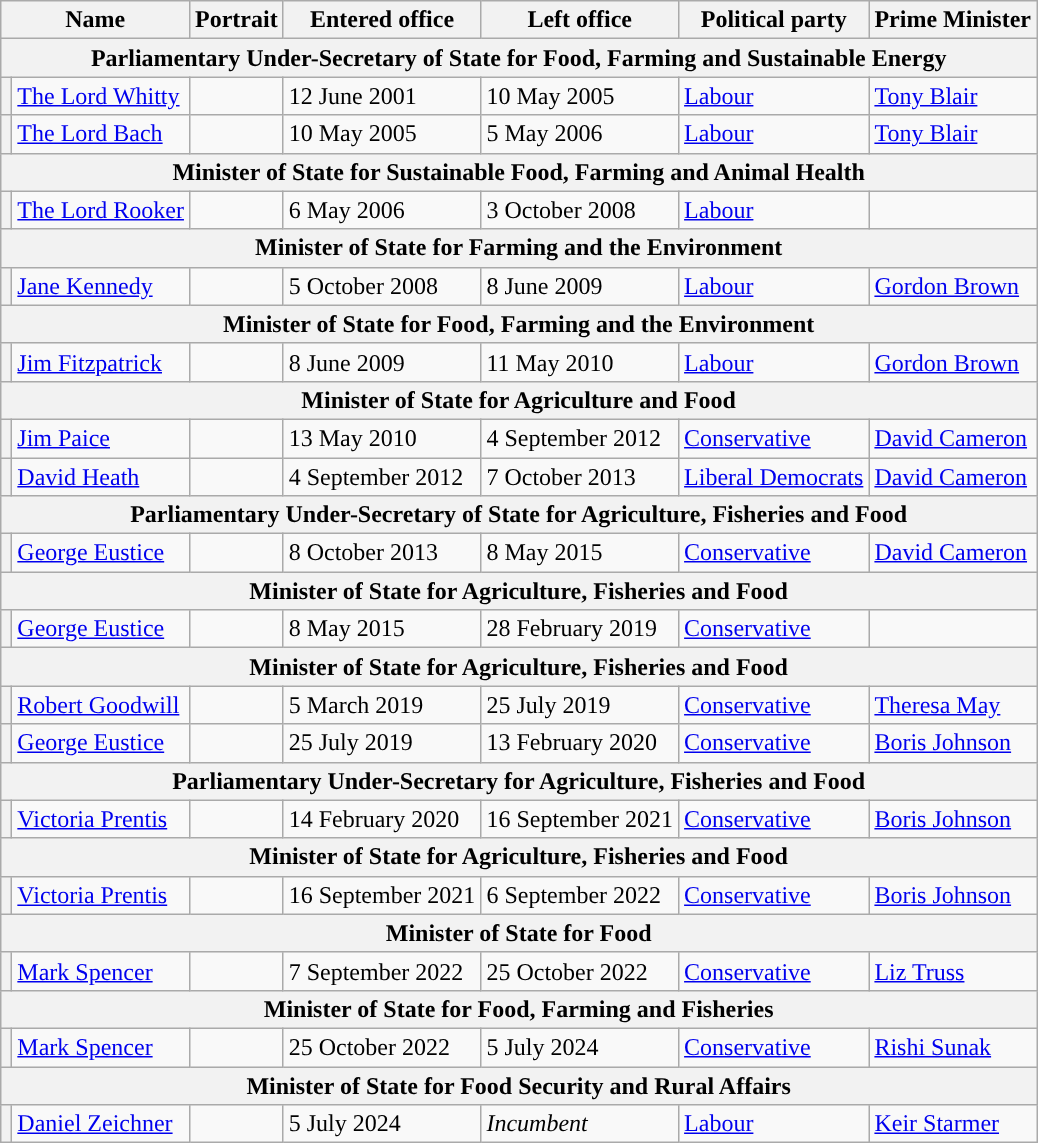<table class="wikitable">
<tr>
<th colspan=2>Name</th>
<th>Portrait</th>
<th>Entered office</th>
<th>Left office</th>
<th>Political party</th>
<th>Prime Minister</th>
</tr>
<tr>
<th colspan=7>Parliamentary Under-Secretary of State for Food, Farming and Sustainable Energy</th>
</tr>
<tr>
<th style="background-color: "></th>
<td><a href='#'>The Lord Whitty</a></td>
<td></td>
<td>12 June 2001</td>
<td>10 May 2005</td>
<td><a href='#'>Labour</a></td>
<td><a href='#'>Tony Blair</a></td>
</tr>
<tr>
<th style="background-color: "></th>
<td><a href='#'>The Lord Bach</a></td>
<td></td>
<td>10 May 2005</td>
<td>5 May 2006</td>
<td><a href='#'>Labour</a></td>
<td><a href='#'>Tony Blair</a></td>
</tr>
<tr>
<th colspan=7>Minister of State for Sustainable Food, Farming and Animal Health</th>
</tr>
<tr>
<th style="background-color: "></th>
<td><a href='#'>The Lord Rooker</a></td>
<td></td>
<td>6 May 2006</td>
<td>3 October 2008</td>
<td><a href='#'>Labour</a></td>
<td></td>
</tr>
<tr>
<th colspan=7>Minister of State for Farming and the Environment</th>
</tr>
<tr>
<th style="background-color: "></th>
<td><a href='#'>Jane Kennedy</a></td>
<td></td>
<td>5 October 2008</td>
<td>8 June 2009</td>
<td><a href='#'>Labour</a></td>
<td><a href='#'>Gordon Brown</a></td>
</tr>
<tr>
<th colspan=7>Minister of State for Food, Farming and the Environment</th>
</tr>
<tr>
<th style="background-color: "></th>
<td><a href='#'>Jim Fitzpatrick</a></td>
<td></td>
<td>8 June 2009</td>
<td>11 May 2010</td>
<td><a href='#'>Labour</a></td>
<td><a href='#'>Gordon Brown</a></td>
</tr>
<tr>
<th colspan=7>Minister of State for Agriculture and Food</th>
</tr>
<tr>
<th style="background-color: "></th>
<td><a href='#'>Jim Paice</a></td>
<td></td>
<td>13 May 2010</td>
<td>4 September 2012</td>
<td><a href='#'>Conservative</a></td>
<td><a href='#'>David Cameron</a></td>
</tr>
<tr>
<th style="background-color: "></th>
<td><a href='#'>David Heath</a></td>
<td></td>
<td>4 September 2012</td>
<td>7 October 2013</td>
<td><a href='#'>Liberal Democrats</a></td>
<td><a href='#'>David Cameron</a></td>
</tr>
<tr>
<th colspan=7>Parliamentary Under-Secretary of State for Agriculture, Fisheries and Food</th>
</tr>
<tr>
<th style="background-color: "></th>
<td><a href='#'>George Eustice</a></td>
<td></td>
<td>8 October 2013</td>
<td>8 May 2015</td>
<td><a href='#'>Conservative</a></td>
<td><a href='#'>David Cameron</a></td>
</tr>
<tr>
<th colspan=7>Minister of State for Agriculture, Fisheries and Food</th>
</tr>
<tr>
<th style="background-color: "></th>
<td><a href='#'>George Eustice</a></td>
<td></td>
<td>8 May 2015</td>
<td>28 February 2019</td>
<td><a href='#'>Conservative</a></td>
<td></td>
</tr>
<tr>
<th colspan=7>Minister of State for Agriculture, Fisheries and Food</th>
</tr>
<tr>
<th style="background-color: "></th>
<td><a href='#'>Robert Goodwill</a></td>
<td></td>
<td>5 March 2019</td>
<td>25 July 2019</td>
<td><a href='#'>Conservative</a></td>
<td><a href='#'>Theresa May</a></td>
</tr>
<tr>
<th style="background-color: "></th>
<td><a href='#'>George Eustice</a></td>
<td></td>
<td>25 July 2019</td>
<td>13 February 2020</td>
<td><a href='#'>Conservative</a></td>
<td><a href='#'>Boris Johnson</a></td>
</tr>
<tr>
<th colspan=7>Parliamentary Under-Secretary for Agriculture, Fisheries and Food</th>
</tr>
<tr>
<th style="background-color: "></th>
<td><a href='#'>Victoria Prentis</a></td>
<td></td>
<td>14 February 2020</td>
<td>16 September 2021</td>
<td><a href='#'>Conservative</a></td>
<td><a href='#'>Boris Johnson</a></td>
</tr>
<tr>
<th colspan=7>Minister of State for Agriculture, Fisheries and Food</th>
</tr>
<tr>
<th style="background-color: "></th>
<td><a href='#'>Victoria Prentis</a></td>
<td></td>
<td>16 September 2021</td>
<td>6 September 2022</td>
<td><a href='#'>Conservative</a></td>
<td><a href='#'>Boris Johnson</a></td>
</tr>
<tr>
<th colspan=7>Minister of State for Food</th>
</tr>
<tr>
<th style="background-color: "></th>
<td><a href='#'>Mark Spencer</a></td>
<td></td>
<td>7 September 2022</td>
<td>25 October 2022</td>
<td><a href='#'>Conservative</a></td>
<td><a href='#'>Liz Truss</a></td>
</tr>
<tr>
<th colspan=7>Minister of State for Food, Farming and Fisheries</th>
</tr>
<tr>
<th style="background-color: "></th>
<td><a href='#'>Mark Spencer</a></td>
<td></td>
<td>25 October 2022</td>
<td>5 July 2024</td>
<td><a href='#'>Conservative</a></td>
<td><a href='#'>Rishi Sunak</a></td>
</tr>
<tr>
<th colspan=7>Minister of State for Food Security and Rural Affairs</th>
</tr>
<tr>
<th style="background-color: "></th>
<td><a href='#'>Daniel Zeichner</a></td>
<td></td>
<td>5 July 2024</td>
<td><em>Incumbent</em></td>
<td><a href='#'>Labour</a></td>
<td><a href='#'>Keir Starmer</a></td>
</tr>
</table>
